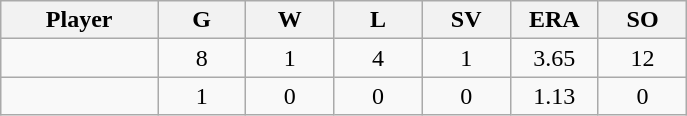<table class="wikitable sortable">
<tr>
<th bgcolor="#DDDDFF" width="16%">Player</th>
<th bgcolor="#DDDDFF" width="9%">G</th>
<th bgcolor="#DDDDFF" width="9%">W</th>
<th bgcolor="#DDDDFF" width="9%">L</th>
<th bgcolor="#DDDDFF" width="9%">SV</th>
<th bgcolor="#DDDDFF" width="9%">ERA</th>
<th bgcolor="#DDDDFF" width="9%">SO</th>
</tr>
<tr align="center">
<td></td>
<td>8</td>
<td>1</td>
<td>4</td>
<td>1</td>
<td>3.65</td>
<td>12</td>
</tr>
<tr align="center">
<td></td>
<td>1</td>
<td>0</td>
<td>0</td>
<td>0</td>
<td>1.13</td>
<td>0</td>
</tr>
</table>
